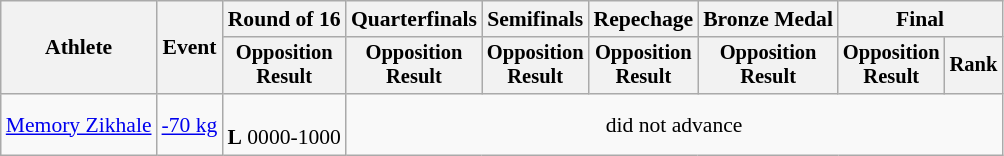<table class="wikitable" style="font-size:90%">
<tr>
<th rowspan=2>Athlete</th>
<th rowspan=2>Event</th>
<th>Round of 16</th>
<th>Quarterfinals</th>
<th>Semifinals</th>
<th>Repechage</th>
<th>Bronze Medal</th>
<th colspan=2>Final</th>
</tr>
<tr style="font-size:95%">
<th>Opposition<br>Result</th>
<th>Opposition<br>Result</th>
<th>Opposition<br>Result</th>
<th>Opposition<br>Result</th>
<th>Opposition<br>Result</th>
<th>Opposition<br>Result</th>
<th>Rank</th>
</tr>
<tr align=center>
<td align=left><a href='#'>Memory Zikhale</a></td>
<td align=left><a href='#'>-70 kg</a></td>
<td><br><strong>L</strong> 0000-1000</td>
<td colspan=6>did not advance</td>
</tr>
</table>
